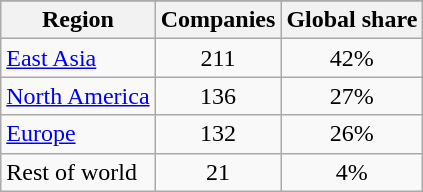<table class="wikitable sortable plainrowheaders" style="text-align: center">
<tr>
</tr>
<tr>
<th scope="col">Region</th>
<th scope="col">Companies</th>
<th>Global share</th>
</tr>
<tr>
<td style="text-align: left;"><a href='#'>East Asia</a></td>
<td>211</td>
<td>42%</td>
</tr>
<tr>
<td style="text-align: left;"><a href='#'>North America</a></td>
<td>136</td>
<td>27%</td>
</tr>
<tr>
<td style="text-align: left;"><a href='#'>Europe</a></td>
<td>132</td>
<td>26%</td>
</tr>
<tr>
<td style="text-align: left;">Rest of world</td>
<td>21</td>
<td>4%</td>
</tr>
</table>
